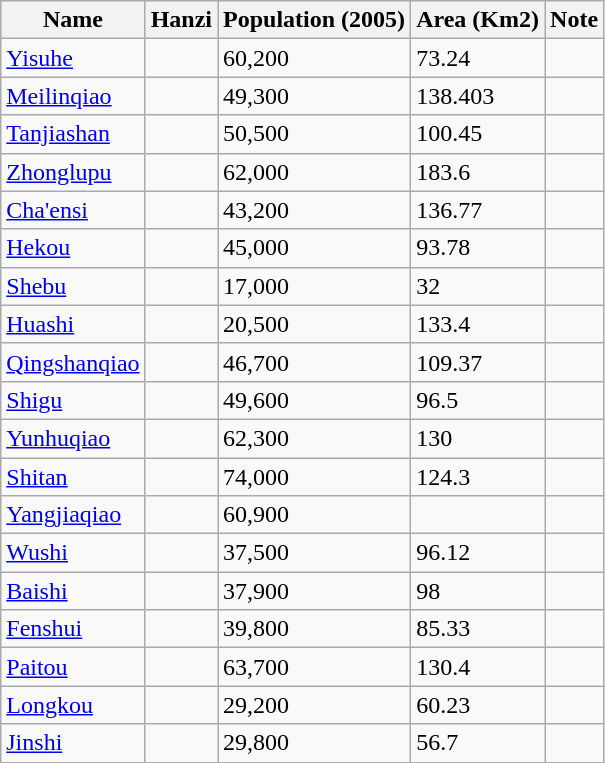<table class="wikitable">
<tr>
<th>Name</th>
<th>Hanzi</th>
<th>Population (2005)</th>
<th>Area (Km2)</th>
<th>Note</th>
</tr>
<tr>
<td><a href='#'>Yisuhe</a></td>
<td></td>
<td>60,200</td>
<td>73.24</td>
<td></td>
</tr>
<tr>
<td><a href='#'>Meilinqiao</a></td>
<td></td>
<td>49,300</td>
<td>138.403</td>
<td></td>
</tr>
<tr>
<td><a href='#'>Tanjiashan</a></td>
<td></td>
<td>50,500</td>
<td>100.45</td>
<td></td>
</tr>
<tr>
<td><a href='#'>Zhonglupu</a></td>
<td></td>
<td>62,000</td>
<td>183.6</td>
<td></td>
</tr>
<tr>
<td><a href='#'>Cha'ensi</a></td>
<td></td>
<td>43,200</td>
<td>136.77</td>
<td></td>
</tr>
<tr>
<td><a href='#'>Hekou</a></td>
<td></td>
<td>45,000</td>
<td>93.78</td>
<td></td>
</tr>
<tr>
<td><a href='#'>Shebu</a></td>
<td></td>
<td>17,000</td>
<td>32</td>
<td></td>
</tr>
<tr>
<td><a href='#'>Huashi</a></td>
<td></td>
<td>20,500</td>
<td>133.4</td>
<td></td>
</tr>
<tr>
<td><a href='#'>Qingshanqiao</a></td>
<td></td>
<td>46,700</td>
<td>109.37</td>
<td></td>
</tr>
<tr>
<td><a href='#'>Shigu</a></td>
<td></td>
<td>49,600</td>
<td>96.5</td>
<td></td>
</tr>
<tr>
<td><a href='#'>Yunhuqiao</a></td>
<td></td>
<td>62,300</td>
<td>130</td>
<td></td>
</tr>
<tr>
<td><a href='#'>Shitan</a></td>
<td></td>
<td>74,000</td>
<td>124.3</td>
<td></td>
</tr>
<tr>
<td><a href='#'>Yangjiaqiao</a></td>
<td></td>
<td>60,900</td>
<td></td>
<td></td>
</tr>
<tr>
<td><a href='#'>Wushi</a></td>
<td></td>
<td>37,500</td>
<td>96.12</td>
<td></td>
</tr>
<tr>
<td><a href='#'>Baishi</a></td>
<td></td>
<td>37,900</td>
<td>98</td>
<td></td>
</tr>
<tr>
<td><a href='#'>Fenshui</a></td>
<td></td>
<td>39,800</td>
<td>85.33</td>
<td></td>
</tr>
<tr>
<td><a href='#'>Paitou</a></td>
<td></td>
<td>63,700</td>
<td>130.4</td>
<td></td>
</tr>
<tr>
<td><a href='#'>Longkou</a></td>
<td></td>
<td>29,200</td>
<td>60.23</td>
<td></td>
</tr>
<tr>
<td><a href='#'>Jinshi</a></td>
<td></td>
<td>29,800</td>
<td>56.7</td>
<td></td>
</tr>
</table>
